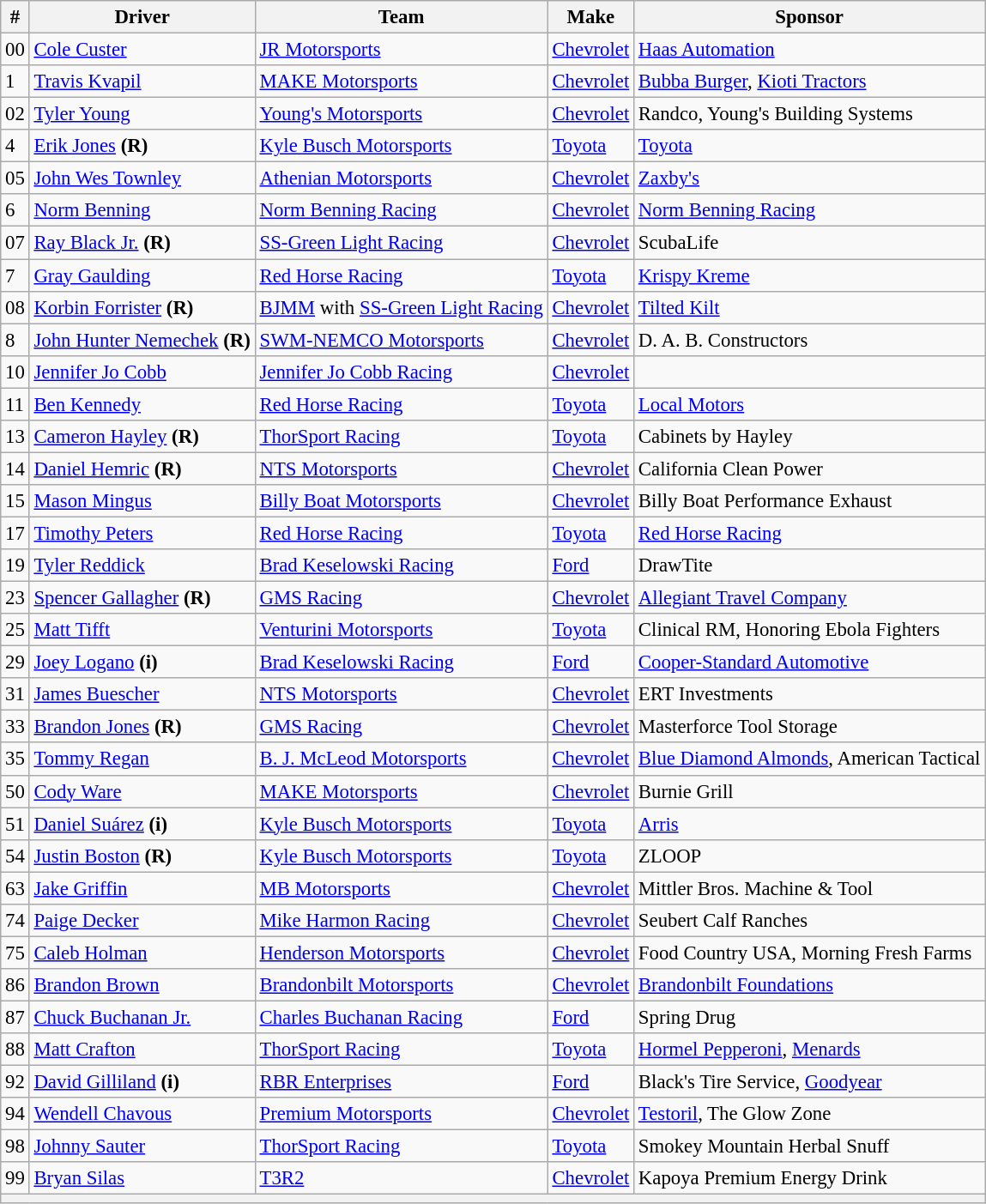<table class="wikitable" style="font-size:95%">
<tr>
<th>#</th>
<th>Driver</th>
<th>Team</th>
<th>Make</th>
<th>Sponsor</th>
</tr>
<tr>
<td>00</td>
<td><a href='#'>Cole Custer</a></td>
<td><a href='#'>JR Motorsports</a></td>
<td><a href='#'>Chevrolet</a></td>
<td><a href='#'>Haas Automation</a></td>
</tr>
<tr>
<td>1</td>
<td><a href='#'>Travis Kvapil</a></td>
<td><a href='#'>MAKE Motorsports</a></td>
<td><a href='#'>Chevrolet</a></td>
<td><a href='#'>Bubba Burger</a>, <a href='#'>Kioti Tractors</a></td>
</tr>
<tr>
<td>02</td>
<td><a href='#'>Tyler Young</a></td>
<td><a href='#'>Young's Motorsports</a></td>
<td><a href='#'>Chevrolet</a></td>
<td>Randco, Young's Building Systems</td>
</tr>
<tr>
<td>4</td>
<td><a href='#'>Erik Jones</a> <strong>(R)</strong></td>
<td><a href='#'>Kyle Busch Motorsports</a></td>
<td><a href='#'>Toyota</a></td>
<td><a href='#'>Toyota</a></td>
</tr>
<tr>
<td>05</td>
<td><a href='#'>John Wes Townley</a></td>
<td><a href='#'>Athenian Motorsports</a></td>
<td><a href='#'>Chevrolet</a></td>
<td><a href='#'>Zaxby's</a></td>
</tr>
<tr>
<td>6</td>
<td><a href='#'>Norm Benning</a></td>
<td><a href='#'>Norm Benning Racing</a></td>
<td><a href='#'>Chevrolet</a></td>
<td><a href='#'>Norm Benning Racing</a></td>
</tr>
<tr>
<td>07</td>
<td><a href='#'>Ray Black Jr.</a> <strong>(R)</strong></td>
<td><a href='#'>SS-Green Light Racing</a></td>
<td><a href='#'>Chevrolet</a></td>
<td>ScubaLife</td>
</tr>
<tr>
<td>7</td>
<td><a href='#'>Gray Gaulding</a></td>
<td><a href='#'>Red Horse Racing</a></td>
<td><a href='#'>Toyota</a></td>
<td><a href='#'>Krispy Kreme</a></td>
</tr>
<tr>
<td>08</td>
<td><a href='#'>Korbin Forrister</a> <strong>(R)</strong></td>
<td><a href='#'>BJMM</a> with <a href='#'>SS-Green Light Racing</a></td>
<td><a href='#'>Chevrolet</a></td>
<td><a href='#'>Tilted Kilt</a></td>
</tr>
<tr>
<td>8</td>
<td><a href='#'>John Hunter Nemechek</a> <strong>(R)</strong></td>
<td><a href='#'>SWM-NEMCO Motorsports</a></td>
<td><a href='#'>Chevrolet</a></td>
<td>D. A. B. Constructors</td>
</tr>
<tr>
<td>10</td>
<td><a href='#'>Jennifer Jo Cobb</a></td>
<td><a href='#'>Jennifer Jo Cobb Racing</a></td>
<td><a href='#'>Chevrolet</a></td>
<td></td>
</tr>
<tr>
<td>11</td>
<td><a href='#'>Ben Kennedy</a></td>
<td><a href='#'>Red Horse Racing</a></td>
<td><a href='#'>Toyota</a></td>
<td><a href='#'>Local Motors</a></td>
</tr>
<tr>
<td>13</td>
<td><a href='#'>Cameron Hayley</a> <strong>(R)</strong></td>
<td><a href='#'>ThorSport Racing</a></td>
<td><a href='#'>Toyota</a></td>
<td>Cabinets by Hayley</td>
</tr>
<tr>
<td>14</td>
<td><a href='#'>Daniel Hemric</a> <strong>(R)</strong></td>
<td><a href='#'>NTS Motorsports</a></td>
<td><a href='#'>Chevrolet</a></td>
<td>California Clean Power</td>
</tr>
<tr>
<td>15</td>
<td><a href='#'>Mason Mingus</a></td>
<td><a href='#'>Billy Boat Motorsports</a></td>
<td><a href='#'>Chevrolet</a></td>
<td>Billy Boat Performance Exhaust</td>
</tr>
<tr>
<td>17</td>
<td><a href='#'>Timothy Peters</a></td>
<td><a href='#'>Red Horse Racing</a></td>
<td><a href='#'>Toyota</a></td>
<td><a href='#'>Red Horse Racing</a></td>
</tr>
<tr>
<td>19</td>
<td><a href='#'>Tyler Reddick</a></td>
<td><a href='#'>Brad Keselowski Racing</a></td>
<td><a href='#'>Ford</a></td>
<td>DrawTite</td>
</tr>
<tr>
<td>23</td>
<td><a href='#'>Spencer Gallagher</a> <strong>(R)</strong></td>
<td><a href='#'>GMS Racing</a></td>
<td><a href='#'>Chevrolet</a></td>
<td><a href='#'>Allegiant Travel Company</a></td>
</tr>
<tr>
<td>25</td>
<td><a href='#'>Matt Tifft</a></td>
<td><a href='#'>Venturini Motorsports</a></td>
<td><a href='#'>Toyota</a></td>
<td>Clinical RM, Honoring Ebola Fighters</td>
</tr>
<tr>
<td>29</td>
<td><a href='#'>Joey Logano</a> <strong>(i)</strong></td>
<td><a href='#'>Brad Keselowski Racing</a></td>
<td><a href='#'>Ford</a></td>
<td><a href='#'>Cooper-Standard Automotive</a></td>
</tr>
<tr>
<td>31</td>
<td><a href='#'>James Buescher</a></td>
<td><a href='#'>NTS Motorsports</a></td>
<td><a href='#'>Chevrolet</a></td>
<td>ERT Investments</td>
</tr>
<tr>
<td>33</td>
<td><a href='#'>Brandon Jones</a> <strong>(R)</strong></td>
<td><a href='#'>GMS Racing</a></td>
<td><a href='#'>Chevrolet</a></td>
<td>Masterforce Tool Storage</td>
</tr>
<tr>
<td>35</td>
<td><a href='#'>Tommy Regan</a></td>
<td><a href='#'>B. J. McLeod Motorsports</a></td>
<td><a href='#'>Chevrolet</a></td>
<td><a href='#'>Blue Diamond Almonds</a>, American Tactical</td>
</tr>
<tr>
<td>50</td>
<td><a href='#'>Cody Ware</a></td>
<td><a href='#'>MAKE Motorsports</a></td>
<td><a href='#'>Chevrolet</a></td>
<td>Burnie Grill</td>
</tr>
<tr>
<td>51</td>
<td><a href='#'>Daniel Suárez</a> <strong>(i)</strong></td>
<td><a href='#'>Kyle Busch Motorsports</a></td>
<td><a href='#'>Toyota</a></td>
<td><a href='#'>Arris</a></td>
</tr>
<tr>
<td>54</td>
<td><a href='#'>Justin Boston</a> <strong>(R)</strong></td>
<td><a href='#'>Kyle Busch Motorsports</a></td>
<td><a href='#'>Toyota</a></td>
<td>ZLOOP</td>
</tr>
<tr>
<td>63</td>
<td><a href='#'>Jake Griffin</a></td>
<td><a href='#'>MB Motorsports</a></td>
<td><a href='#'>Chevrolet</a></td>
<td>Mittler Bros. Machine & Tool</td>
</tr>
<tr>
<td>74</td>
<td><a href='#'>Paige Decker</a></td>
<td><a href='#'>Mike Harmon Racing</a></td>
<td><a href='#'>Chevrolet</a></td>
<td>Seubert Calf Ranches</td>
</tr>
<tr>
<td>75</td>
<td><a href='#'>Caleb Holman</a></td>
<td><a href='#'>Henderson Motorsports</a></td>
<td><a href='#'>Chevrolet</a></td>
<td>Food Country USA, Morning Fresh Farms</td>
</tr>
<tr>
<td>86</td>
<td><a href='#'>Brandon Brown</a></td>
<td><a href='#'>Brandonbilt Motorsports</a></td>
<td><a href='#'>Chevrolet</a></td>
<td><a href='#'>Brandonbilt Foundations</a></td>
</tr>
<tr>
<td>87</td>
<td><a href='#'>Chuck Buchanan Jr.</a></td>
<td><a href='#'>Charles Buchanan Racing</a></td>
<td><a href='#'>Ford</a></td>
<td>Spring Drug</td>
</tr>
<tr>
<td>88</td>
<td><a href='#'>Matt Crafton</a></td>
<td><a href='#'>ThorSport Racing</a></td>
<td><a href='#'>Toyota</a></td>
<td><a href='#'>Hormel Pepperoni</a>, <a href='#'>Menards</a></td>
</tr>
<tr>
<td>92</td>
<td><a href='#'>David Gilliland</a> <strong>(i)</strong></td>
<td><a href='#'>RBR Enterprises</a></td>
<td><a href='#'>Ford</a></td>
<td>Black's Tire Service, <a href='#'>Goodyear</a></td>
</tr>
<tr>
<td>94</td>
<td><a href='#'>Wendell Chavous</a></td>
<td><a href='#'>Premium Motorsports</a></td>
<td><a href='#'>Chevrolet</a></td>
<td><a href='#'>Testoril</a>, The Glow Zone</td>
</tr>
<tr>
<td>98</td>
<td><a href='#'>Johnny Sauter</a></td>
<td><a href='#'>ThorSport Racing</a></td>
<td><a href='#'>Toyota</a></td>
<td>Smokey Mountain Herbal Snuff</td>
</tr>
<tr>
<td>99</td>
<td><a href='#'>Bryan Silas</a></td>
<td><a href='#'>T3R2</a></td>
<td><a href='#'>Chevrolet</a></td>
<td>Kapoya Premium Energy Drink</td>
</tr>
<tr>
<th colspan="5"></th>
</tr>
</table>
